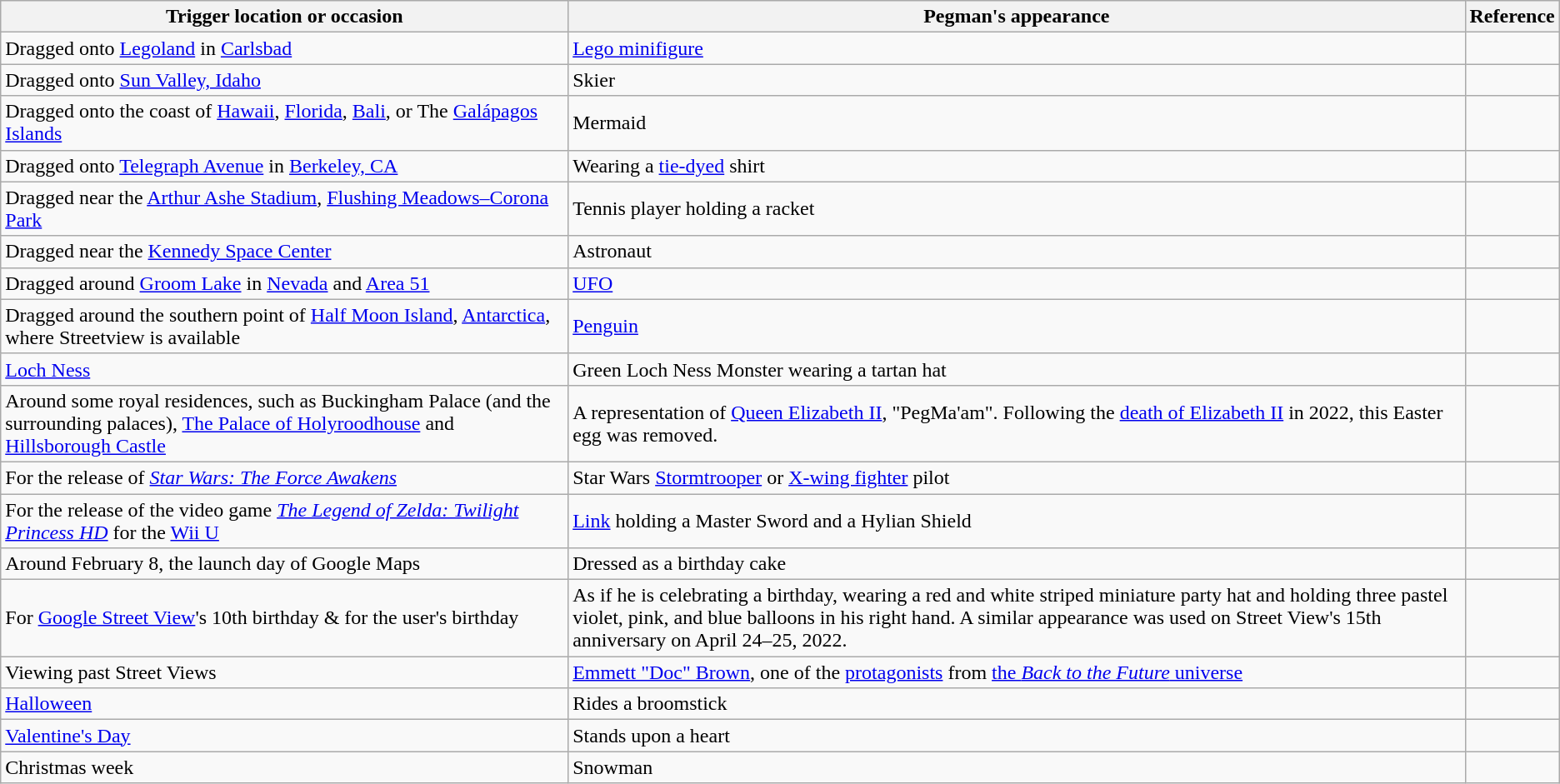<table class="wikitable sortable">
<tr>
<th>Trigger location or occasion</th>
<th>Pegman's appearance</th>
<th>Reference</th>
</tr>
<tr>
<td>Dragged onto <a href='#'>Legoland</a> in <a href='#'>Carlsbad</a></td>
<td><a href='#'>Lego minifigure</a></td>
<td></td>
</tr>
<tr>
<td>Dragged onto <a href='#'>Sun Valley, Idaho</a></td>
<td>Skier</td>
<td></td>
</tr>
<tr>
<td>Dragged onto the coast of <a href='#'>Hawaii</a>, <a href='#'>Florida</a>, <a href='#'>Bali</a>, or The <a href='#'>Galápagos Islands</a></td>
<td>Mermaid</td>
<td></td>
</tr>
<tr>
<td>Dragged onto <a href='#'>Telegraph Avenue</a> in <a href='#'>Berkeley, CA</a></td>
<td>Wearing a <a href='#'>tie-dyed</a> shirt</td>
<td></td>
</tr>
<tr>
<td>Dragged near the <a href='#'>Arthur Ashe Stadium</a>, <a href='#'>Flushing Meadows–Corona Park</a></td>
<td>Tennis player holding a racket</td>
<td></td>
</tr>
<tr>
<td>Dragged near the <a href='#'>Kennedy Space Center</a></td>
<td>Astronaut</td>
<td></td>
</tr>
<tr>
<td>Dragged around <a href='#'>Groom Lake</a> in <a href='#'>Nevada</a> and <a href='#'>Area 51</a></td>
<td><a href='#'>UFO</a></td>
<td></td>
</tr>
<tr>
<td>Dragged around the southern point of <a href='#'>Half Moon Island</a>, <a href='#'>Antarctica</a>, where Streetview is available</td>
<td><a href='#'>Penguin</a></td>
<td></td>
</tr>
<tr>
<td><a href='#'>Loch Ness</a></td>
<td>Green Loch Ness Monster wearing a tartan hat</td>
<td></td>
</tr>
<tr>
<td>Around some royal residences, such as Buckingham Palace (and the surrounding palaces), <a href='#'>The Palace of Holyroodhouse</a> and <a href='#'>Hillsborough Castle</a></td>
<td>A representation of <a href='#'>Queen Elizabeth II</a>, "PegMa'am". Following the <a href='#'>death of Elizabeth II</a> in 2022, this Easter egg was removed.</td>
<td></td>
</tr>
<tr>
<td>For the release of <em><a href='#'>Star Wars: The Force Awakens</a></em></td>
<td>Star Wars <a href='#'>Stormtrooper</a> or <a href='#'>X-wing fighter</a> pilot</td>
<td></td>
</tr>
<tr>
<td>For the release of the video game <em><a href='#'>The Legend of Zelda: Twilight Princess HD</a></em> for the <a href='#'>Wii U</a></td>
<td><a href='#'>Link</a> holding a Master Sword and a Hylian Shield</td>
<td></td>
</tr>
<tr>
<td>Around February 8, the launch day of Google Maps</td>
<td>Dressed as a birthday cake</td>
<td></td>
</tr>
<tr>
<td>For <a href='#'>Google Street View</a>'s 10th birthday & for the user's birthday</td>
<td>As if he is celebrating a birthday, wearing a red and white striped miniature party hat and holding three pastel violet, pink, and blue balloons in his right hand. A similar appearance was used on Street View's 15th anniversary on April 24–25, 2022.</td>
<td></td>
</tr>
<tr>
<td>Viewing past Street Views</td>
<td><a href='#'>Emmett "Doc" Brown</a>, one of the <a href='#'>protagonists</a> from <a href='#'>the <em>Back to the Future</em> universe</a></td>
<td></td>
</tr>
<tr>
<td><a href='#'>Halloween</a></td>
<td>Rides a broomstick</td>
<td></td>
</tr>
<tr>
<td><a href='#'>Valentine's Day</a></td>
<td>Stands upon a heart</td>
<td></td>
</tr>
<tr>
<td>Christmas week</td>
<td>Snowman</td>
<td></td>
</tr>
</table>
